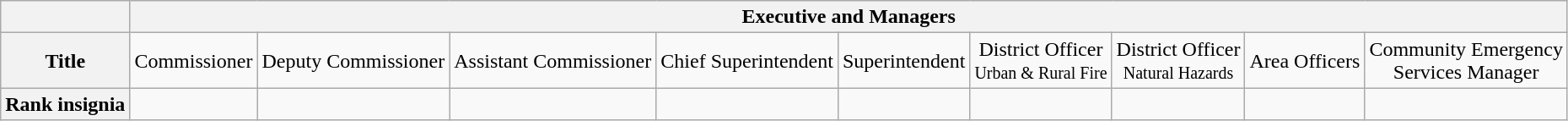<table class="wikitable">
<tr>
<th></th>
<th colspan=9>Executive and Managers</th>
</tr>
<tr style="text-align:center;">
<th>Title</th>
<td>Commissioner</td>
<td>Deputy Commissioner</td>
<td>Assistant Commissioner</td>
<td>Chief Superintendent</td>
<td>Superintendent</td>
<td>District Officer<br><small>Urban & Rural Fire</small></td>
<td>District Officer<br><small>Natural Hazards</small></td>
<td>Area Officers</td>
<td>Community Emergency<br> Services Manager</td>
</tr>
<tr style="text-align:center;">
<th>Rank insignia</th>
<td></td>
<td></td>
<td></td>
<td></td>
<td></td>
<td></td>
<td></td>
<td></td>
<td></td>
</tr>
</table>
